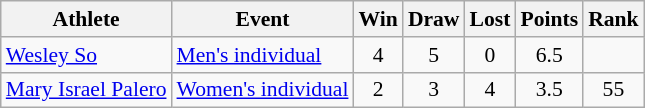<table class=wikitable style="font-size:90%">
<tr>
<th>Athlete</th>
<th>Event</th>
<th>Win</th>
<th>Draw</th>
<th>Lost</th>
<th>Points</th>
<th>Rank</th>
</tr>
<tr>
<td><a href='#'>Wesley So</a></td>
<td><a href='#'>Men's individual</a></td>
<td align=center>4</td>
<td align=center>5</td>
<td align=center>0</td>
<td align=center>6.5</td>
<td align=center></td>
</tr>
<tr>
<td><a href='#'>Mary Israel Palero</a></td>
<td><a href='#'>Women's individual</a></td>
<td align=center>2</td>
<td align=center>3</td>
<td align=center>4</td>
<td align=center>3.5</td>
<td align=center>55</td>
</tr>
</table>
